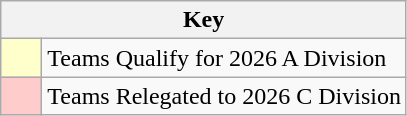<table class="wikitable" style="text-align: center;">
<tr>
<th colspan=2>Key</th>
</tr>
<tr>
<td style="background:#ffffcc; width:20px;"></td>
<td align=left>Teams Qualify for 2026 A Division</td>
</tr>
<tr>
<td style="background:#ffcccc; width:20px;"></td>
<td align=left>Teams Relegated to 2026 C Division</td>
</tr>
</table>
